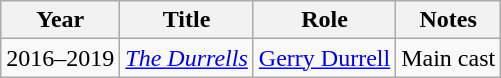<table class= "wikitable">
<tr>
<th>Year</th>
<th>Title</th>
<th>Role</th>
<th>Notes</th>
</tr>
<tr>
<td>2016–2019</td>
<td><em><a href='#'>The Durrells</a></em></td>
<td><a href='#'>Gerry Durrell</a></td>
<td>Main cast</td>
</tr>
</table>
